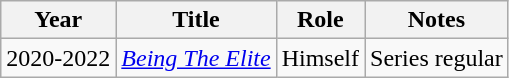<table class="wikitable sortable">
<tr>
<th>Year</th>
<th>Title</th>
<th>Role</th>
<th>Notes</th>
</tr>
<tr>
<td>2020-2022</td>
<td><em><a href='#'>Being The Elite</a></em></td>
<td>Himself</td>
<td>Series regular</td>
</tr>
</table>
